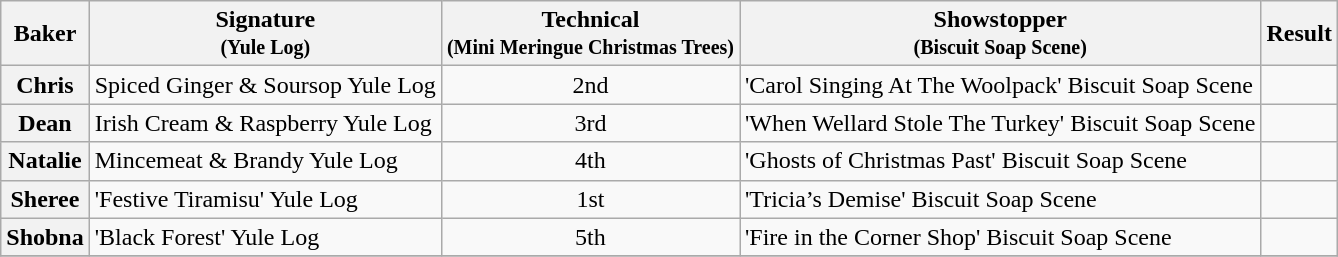<table class="wikitable sortable">
<tr>
<th scope="col">Baker</th>
<th scope="col" class="unsortable">Signature<br><small> (Yule Log)</small></th>
<th scope="col">Technical<br><small> (Mini Meringue Christmas Trees)</small></th>
<th scope="col" class="unsortable">Showstopper<br><small> (Biscuit Soap Scene)</small></th>
<th scope="col">Result</th>
</tr>
<tr>
<th scope="row">Chris</th>
<td>Spiced Ginger & Soursop Yule Log</td>
<td align="center">2nd</td>
<td>'Carol Singing At The Woolpack' Biscuit Soap Scene</td>
<td></td>
</tr>
<tr>
<th scope="row">Dean</th>
<td>Irish Cream & Raspberry Yule Log</td>
<td align="center">3rd</td>
<td>'When Wellard Stole The Turkey' Biscuit Soap Scene</td>
<td></td>
</tr>
<tr>
<th scope="row">Natalie</th>
<td>Mincemeat & Brandy Yule Log</td>
<td align="center">4th</td>
<td>'Ghosts of Christmas Past' Biscuit Soap Scene</td>
<td></td>
</tr>
<tr>
<th scope="row">Sheree</th>
<td>'Festive Tiramisu' Yule Log</td>
<td align="center">1st</td>
<td>'Tricia’s Demise' Biscuit Soap Scene</td>
<td></td>
</tr>
<tr>
<th scope="row">Shobna</th>
<td>'Black Forest' Yule Log</td>
<td align="center">5th</td>
<td>'Fire in the Corner Shop' Biscuit Soap Scene</td>
<td></td>
</tr>
<tr>
</tr>
</table>
